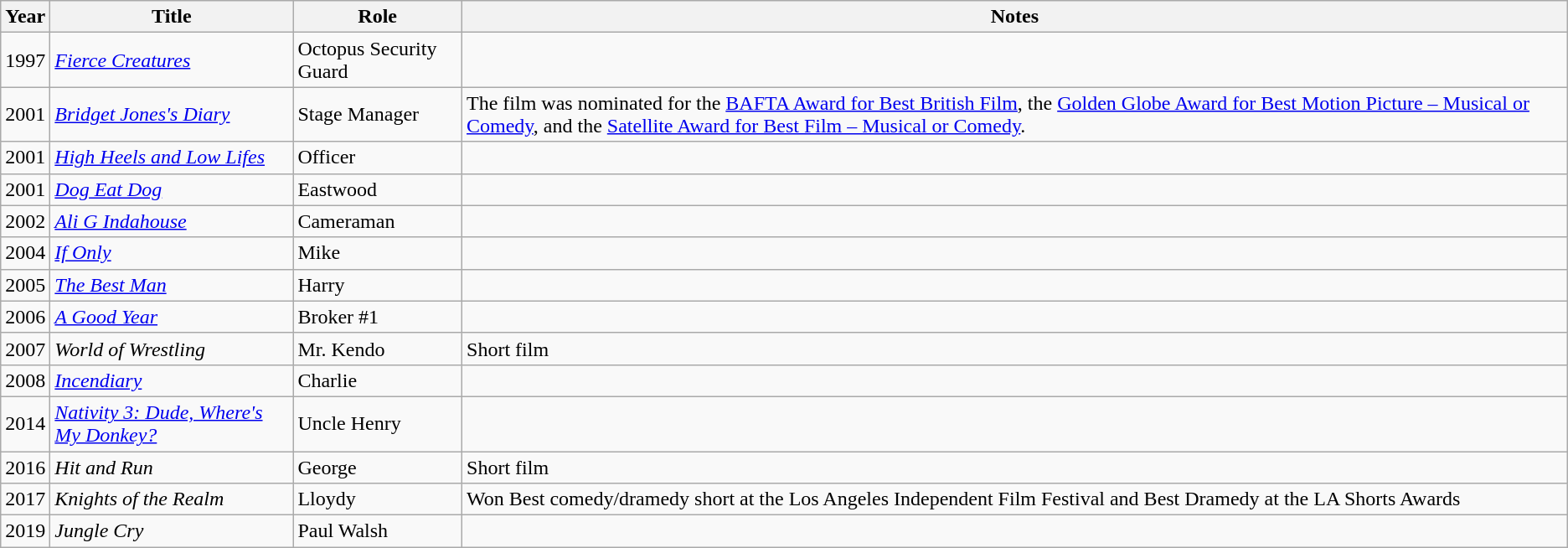<table class="wikitable sortable">
<tr>
<th>Year</th>
<th>Title</th>
<th>Role</th>
<th Class= "unsortable">Notes</th>
</tr>
<tr>
<td>1997</td>
<td><em><a href='#'>Fierce Creatures</a></em></td>
<td>Octopus Security Guard</td>
<td></td>
</tr>
<tr>
<td>2001</td>
<td><em><a href='#'>Bridget Jones's Diary</a></em></td>
<td>Stage Manager</td>
<td>The film was nominated for the <a href='#'>BAFTA Award for Best British Film</a>, the <a href='#'>Golden Globe Award for Best Motion Picture – Musical or Comedy</a>, and the <a href='#'>Satellite Award for Best Film – Musical or Comedy</a>.</td>
</tr>
<tr>
<td>2001</td>
<td><em><a href='#'>High Heels and Low Lifes</a>   </em></td>
<td>Officer</td>
<td></td>
</tr>
<tr>
<td>2001</td>
<td><em><a href='#'>Dog Eat Dog</a></em></td>
<td>Eastwood</td>
<td></td>
</tr>
<tr>
<td>2002</td>
<td><em><a href='#'>Ali G Indahouse</a></em></td>
<td>Cameraman</td>
<td></td>
</tr>
<tr>
<td>2004</td>
<td><em><a href='#'>If Only</a></em></td>
<td>Mike</td>
<td></td>
</tr>
<tr>
<td>2005</td>
<td><em><a href='#'>The Best Man</a></em></td>
<td>Harry</td>
<td></td>
</tr>
<tr>
<td>2006</td>
<td><em><a href='#'>A Good Year</a></em></td>
<td>Broker #1</td>
<td></td>
</tr>
<tr>
<td>2007</td>
<td><em>World of Wrestling</em></td>
<td>Mr. Kendo</td>
<td>Short film</td>
</tr>
<tr>
<td>2008</td>
<td><em><a href='#'>Incendiary</a></em></td>
<td>Charlie</td>
<td></td>
</tr>
<tr>
<td>2014</td>
<td><em><a href='#'>Nativity 3: Dude, Where's My Donkey?</a></em></td>
<td>Uncle Henry</td>
<td></td>
</tr>
<tr>
<td>2016</td>
<td><em>Hit and Run</em></td>
<td>George</td>
<td>Short film</td>
</tr>
<tr>
<td>2017</td>
<td><em>Knights of the Realm</em></td>
<td>Lloydy</td>
<td>Won Best comedy/dramedy short at the Los Angeles Independent Film Festival and Best Dramedy at the LA Shorts Awards</td>
</tr>
<tr>
<td>2019</td>
<td><em>Jungle Cry</em></td>
<td>Paul Walsh</td>
<td></td>
</tr>
</table>
